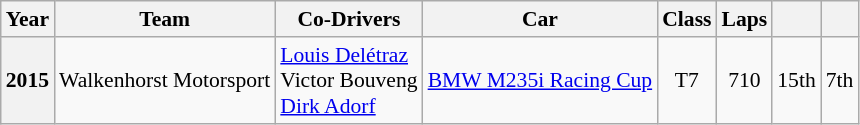<table class="wikitable" style="font-size:90%">
<tr>
<th>Year</th>
<th>Team</th>
<th>Co-Drivers</th>
<th>Car</th>
<th>Class</th>
<th>Laps</th>
<th></th>
<th></th>
</tr>
<tr align="center">
<th>2015</th>
<td align=left> Walkenhorst Motorsport</td>
<td align=left> <a href='#'>Louis Delétraz</a><br> Victor Bouveng<br> <a href='#'>Dirk Adorf</a></td>
<td align=left><a href='#'>BMW M235i Racing Cup</a></td>
<td>T7</td>
<td>710</td>
<td>15th</td>
<td>7th</td>
</tr>
</table>
